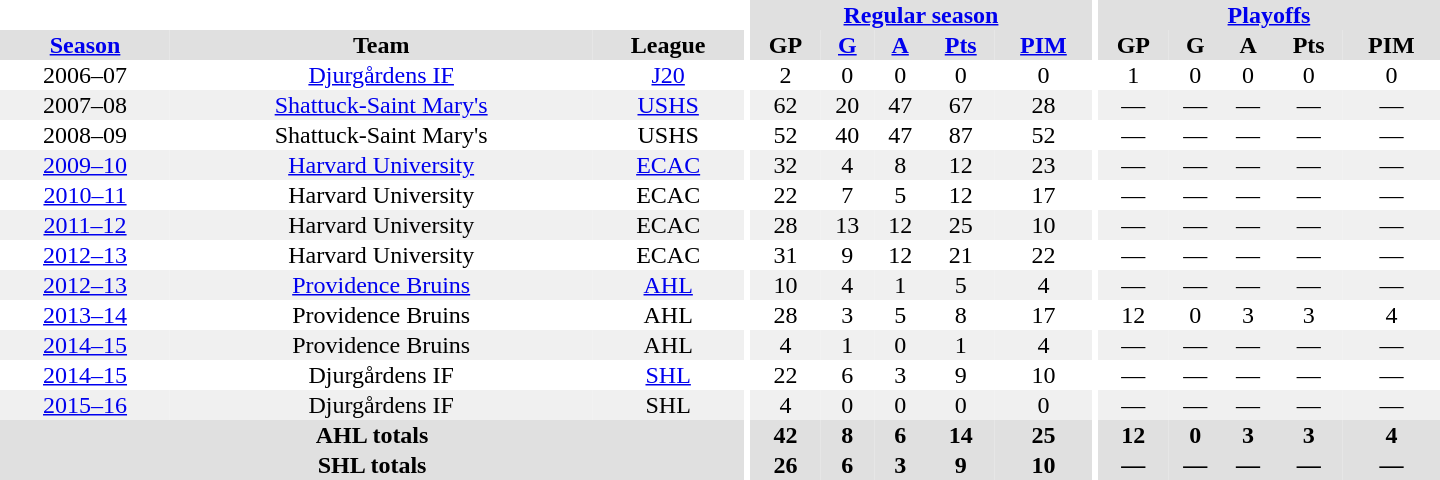<table border="0" cellpadding="1" cellspacing="0" style="text-align:center; width:60em">
<tr bgcolor="#e0e0e0">
<th colspan="3" bgcolor="#ffffff"></th>
<th rowspan="99" bgcolor="#ffffff"></th>
<th colspan="5"><a href='#'>Regular season</a></th>
<th rowspan="99" bgcolor="#ffffff"></th>
<th colspan="5"><a href='#'>Playoffs</a></th>
</tr>
<tr bgcolor="#e0e0e0">
<th><a href='#'>Season</a></th>
<th>Team</th>
<th>League</th>
<th>GP</th>
<th><a href='#'>G</a></th>
<th><a href='#'>A</a></th>
<th><a href='#'>Pts</a></th>
<th><a href='#'>PIM</a></th>
<th>GP</th>
<th>G</th>
<th>A</th>
<th>Pts</th>
<th>PIM</th>
</tr>
<tr>
<td>2006–07</td>
<td><a href='#'>Djurgårdens IF</a></td>
<td><a href='#'>J20</a></td>
<td>2</td>
<td>0</td>
<td>0</td>
<td>0</td>
<td>0</td>
<td>1</td>
<td>0</td>
<td>0</td>
<td>0</td>
<td>0</td>
</tr>
<tr bgcolor="#f0f0f0">
<td>2007–08</td>
<td><a href='#'>Shattuck-Saint Mary's</a></td>
<td><a href='#'>USHS</a></td>
<td>62</td>
<td>20</td>
<td>47</td>
<td>67</td>
<td>28</td>
<td>—</td>
<td>—</td>
<td>—</td>
<td>—</td>
<td>—</td>
</tr>
<tr>
<td>2008–09</td>
<td>Shattuck-Saint Mary's</td>
<td>USHS</td>
<td>52</td>
<td>40</td>
<td>47</td>
<td>87</td>
<td>52</td>
<td>—</td>
<td>—</td>
<td>—</td>
<td>—</td>
<td>—</td>
</tr>
<tr bgcolor="#f0f0f0">
<td><a href='#'>2009–10</a></td>
<td><a href='#'>Harvard University</a></td>
<td><a href='#'>ECAC</a></td>
<td>32</td>
<td>4</td>
<td>8</td>
<td>12</td>
<td>23</td>
<td>—</td>
<td>—</td>
<td>—</td>
<td>—</td>
<td>—</td>
</tr>
<tr>
<td><a href='#'>2010–11</a></td>
<td>Harvard University</td>
<td>ECAC</td>
<td>22</td>
<td>7</td>
<td>5</td>
<td>12</td>
<td>17</td>
<td>—</td>
<td>—</td>
<td>—</td>
<td>—</td>
<td>—</td>
</tr>
<tr bgcolor="#f0f0f0">
<td><a href='#'>2011–12</a></td>
<td>Harvard University</td>
<td>ECAC</td>
<td>28</td>
<td>13</td>
<td>12</td>
<td>25</td>
<td>10</td>
<td>—</td>
<td>—</td>
<td>—</td>
<td>—</td>
<td>—</td>
</tr>
<tr>
<td><a href='#'>2012–13</a></td>
<td>Harvard University</td>
<td>ECAC</td>
<td>31</td>
<td>9</td>
<td>12</td>
<td>21</td>
<td>22</td>
<td>—</td>
<td>—</td>
<td>—</td>
<td>—</td>
<td>—</td>
</tr>
<tr bgcolor="#f0f0f0">
<td><a href='#'>2012–13</a></td>
<td><a href='#'>Providence Bruins</a></td>
<td><a href='#'>AHL</a></td>
<td>10</td>
<td>4</td>
<td>1</td>
<td>5</td>
<td>4</td>
<td>—</td>
<td>—</td>
<td>—</td>
<td>—</td>
<td>—</td>
</tr>
<tr>
<td><a href='#'>2013–14</a></td>
<td>Providence Bruins</td>
<td>AHL</td>
<td>28</td>
<td>3</td>
<td>5</td>
<td>8</td>
<td>17</td>
<td>12</td>
<td>0</td>
<td>3</td>
<td>3</td>
<td>4</td>
</tr>
<tr bgcolor="#f0f0f0">
<td><a href='#'>2014–15</a></td>
<td>Providence Bruins</td>
<td>AHL</td>
<td>4</td>
<td>1</td>
<td>0</td>
<td>1</td>
<td>4</td>
<td>—</td>
<td>—</td>
<td>—</td>
<td>—</td>
<td>—</td>
</tr>
<tr>
<td><a href='#'>2014–15</a></td>
<td>Djurgårdens IF</td>
<td><a href='#'>SHL</a></td>
<td>22</td>
<td>6</td>
<td>3</td>
<td>9</td>
<td>10</td>
<td>—</td>
<td>—</td>
<td>—</td>
<td>—</td>
<td>—</td>
</tr>
<tr bgcolor="#f0f0f0">
<td><a href='#'>2015–16</a></td>
<td>Djurgårdens IF</td>
<td>SHL</td>
<td>4</td>
<td>0</td>
<td>0</td>
<td>0</td>
<td>0</td>
<td>—</td>
<td>—</td>
<td>—</td>
<td>—</td>
<td>—</td>
</tr>
<tr bgcolor="#e0e0e0">
<th colspan="3">AHL totals</th>
<th>42</th>
<th>8</th>
<th>6</th>
<th>14</th>
<th>25</th>
<th>12</th>
<th>0</th>
<th>3</th>
<th>3</th>
<th>4</th>
</tr>
<tr bgcolor="#e0e0e0">
<th colspan="3">SHL totals</th>
<th>26</th>
<th>6</th>
<th>3</th>
<th>9</th>
<th>10</th>
<th>—</th>
<th>—</th>
<th>—</th>
<th>—</th>
<th>—</th>
</tr>
</table>
